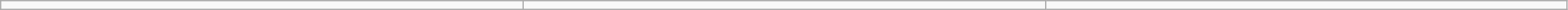<table class=wikitable width=99% align=center>
<tr>
<td valign=top></td>
<td valign=top></td>
<td valign=top></td>
</tr>
</table>
